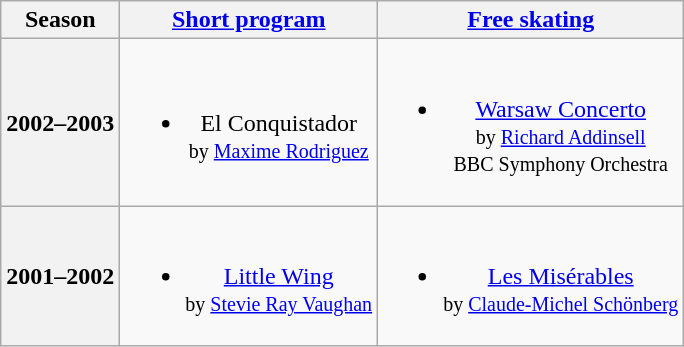<table class=wikitable style=text-align:center>
<tr>
<th>Season</th>
<th><a href='#'>Short program</a></th>
<th><a href='#'>Free skating</a></th>
</tr>
<tr>
<th>2002–2003 <br></th>
<td><br><ul><li>El Conquistador <br><small> by <a href='#'>Maxime Rodriguez</a> </small></li></ul></td>
<td><br><ul><li><a href='#'>Warsaw Concerto</a> <br><small> by <a href='#'>Richard Addinsell</a> <br> BBC Symphony Orchestra </small></li></ul></td>
</tr>
<tr>
<th>2001–2002 <br></th>
<td><br><ul><li><a href='#'>Little Wing</a> <br><small> by <a href='#'>Stevie Ray Vaughan</a> </small></li></ul></td>
<td><br><ul><li><a href='#'>Les Misérables</a> <br><small> by <a href='#'>Claude-Michel Schönberg</a> </small></li></ul></td>
</tr>
</table>
